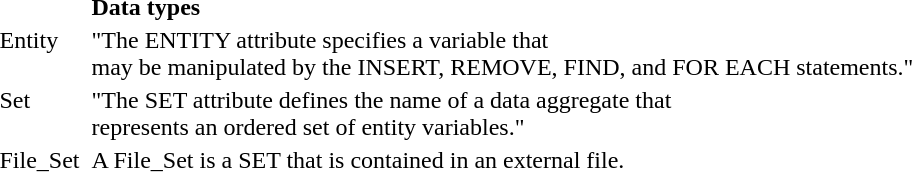<table col=2 border=0>
<tr>
<th></th>
<td colspan=2><strong>Data types</strong></td>
</tr>
<tr>
<td valign="top">Entity</td>
<td>"The ENTITY attribute specifies a variable that<br>may be manipulated by the INSERT, REMOVE, FIND, and FOR EACH statements."</td>
</tr>
<tr>
<td valign="top">Set</td>
<td>"The SET attribute defines the name of a data aggregate that<br>represents an ordered set of entity variables."</td>
</tr>
<tr>
<td valign="top">File_Set </td>
<td>A File_Set is a SET that is contained in an external  file.</td>
</tr>
</table>
